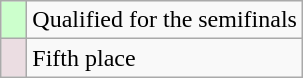<table class="wikitable">
<tr>
<td width=10px bgcolor="#ccffcc"></td>
<td>Qualified for the semifinals</td>
</tr>
<tr>
<td width=10px bgcolor="#EBDDE2"></td>
<td>Fifth place</td>
</tr>
</table>
